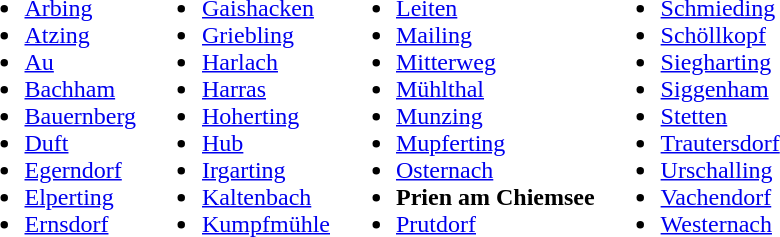<table>
<tr>
<td valign="top"><br><ul><li><a href='#'>Arbing</a></li><li><a href='#'>Atzing</a></li><li><a href='#'>Au</a></li><li><a href='#'>Bachham</a></li><li><a href='#'>Bauernberg</a></li><li><a href='#'>Duft</a></li><li><a href='#'>Egerndorf</a></li><li><a href='#'>Elperting</a></li><li><a href='#'>Ernsdorf</a></li></ul></td>
<td valign="top"><br><ul><li><a href='#'>Gaishacken</a></li><li><a href='#'>Griebling</a></li><li><a href='#'>Harlach</a></li><li><a href='#'>Harras</a></li><li><a href='#'>Hoherting</a></li><li><a href='#'>Hub</a></li><li><a href='#'>Irgarting</a></li><li><a href='#'>Kaltenbach</a></li><li><a href='#'>Kumpfmühle</a></li></ul></td>
<td valign="top"><br><ul><li><a href='#'>Leiten</a></li><li><a href='#'>Mailing</a></li><li><a href='#'>Mitterweg</a></li><li><a href='#'>Mühlthal</a></li><li><a href='#'>Munzing</a></li><li><a href='#'>Mupferting</a></li><li><a href='#'>Osternach</a></li><li><strong>Prien am Chiemsee</strong></li><li><a href='#'>Prutdorf</a></li></ul></td>
<td valign="top"><br><ul><li><a href='#'>Schmieding</a></li><li><a href='#'>Schöllkopf</a></li><li><a href='#'>Siegharting</a></li><li><a href='#'>Siggenham</a></li><li><a href='#'>Stetten</a></li><li><a href='#'>Trautersdorf</a></li><li><a href='#'>Urschalling</a></li><li><a href='#'>Vachendorf</a></li><li><a href='#'>Westernach</a></li></ul></td>
</tr>
</table>
